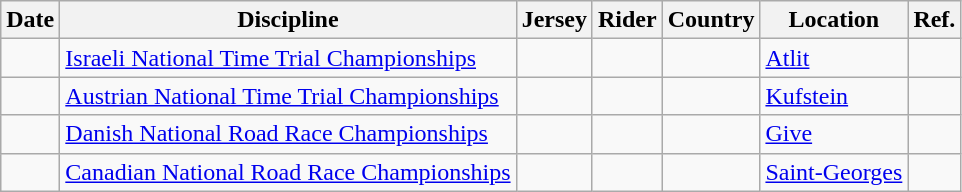<table class="wikitable sortable">
<tr>
<th>Date</th>
<th>Discipline</th>
<th>Jersey</th>
<th>Rider</th>
<th>Country</th>
<th>Location</th>
<th class="unsortable">Ref.</th>
</tr>
<tr>
<td></td>
<td><a href='#'>Israeli National Time Trial Championships</a></td>
<td align="center"></td>
<td></td>
<td></td>
<td><a href='#'>Atlit</a></td>
<td align="center"></td>
</tr>
<tr>
<td></td>
<td><a href='#'>Austrian National Time Trial Championships</a></td>
<td align="center"></td>
<td></td>
<td></td>
<td><a href='#'>Kufstein</a></td>
<td align="center"></td>
</tr>
<tr>
<td></td>
<td><a href='#'>Danish National Road Race Championships</a></td>
<td align="center"></td>
<td></td>
<td></td>
<td><a href='#'>Give</a></td>
<td align="center"></td>
</tr>
<tr>
<td></td>
<td><a href='#'>Canadian National Road Race Championships</a></td>
<td align="center"></td>
<td></td>
<td></td>
<td><a href='#'>Saint-Georges</a></td>
<td align="center"></td>
</tr>
</table>
